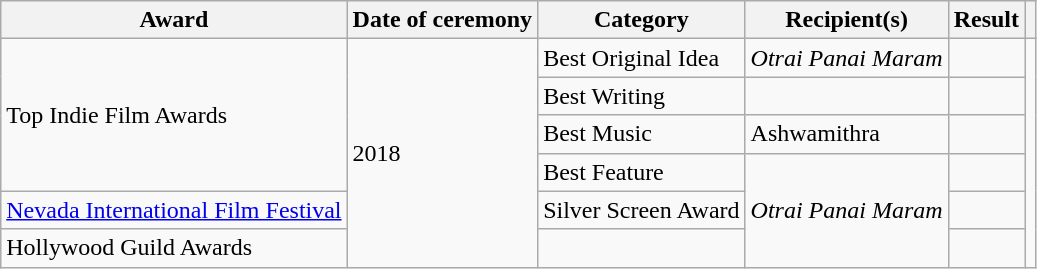<table class="wikitable plainrowheaders sortable">
<tr>
<th scope="col">Award</th>
<th scope="col">Date of ceremony</th>
<th scope="col">Category</th>
<th scope="col">Recipient(s)</th>
<th scope="col">Result</th>
<th scope="col" class="unsortable"></th>
</tr>
<tr>
<td rowspan="4">Top Indie Film Awards</td>
<td rowspan="6">2018</td>
<td>Best Original Idea</td>
<td><em>Otrai Panai Maram</em></td>
<td></td>
<td rowspan="6" style="text-align:center;"></td>
</tr>
<tr>
<td>Best Writing</td>
<td style="text-align:center;"></td>
<td></td>
</tr>
<tr>
<td>Best Music</td>
<td>Ashwamithra</td>
<td></td>
</tr>
<tr>
<td>Best Feature</td>
<td rowspan="3"><em>Otrai Panai Maram</em></td>
<td></td>
</tr>
<tr>
<td><a href='#'>Nevada International Film Festival</a></td>
<td>Silver Screen Award</td>
<td></td>
</tr>
<tr>
<td>Hollywood Guild Awards</td>
<td style="text-align:center;"></td>
<td></td>
</tr>
</table>
